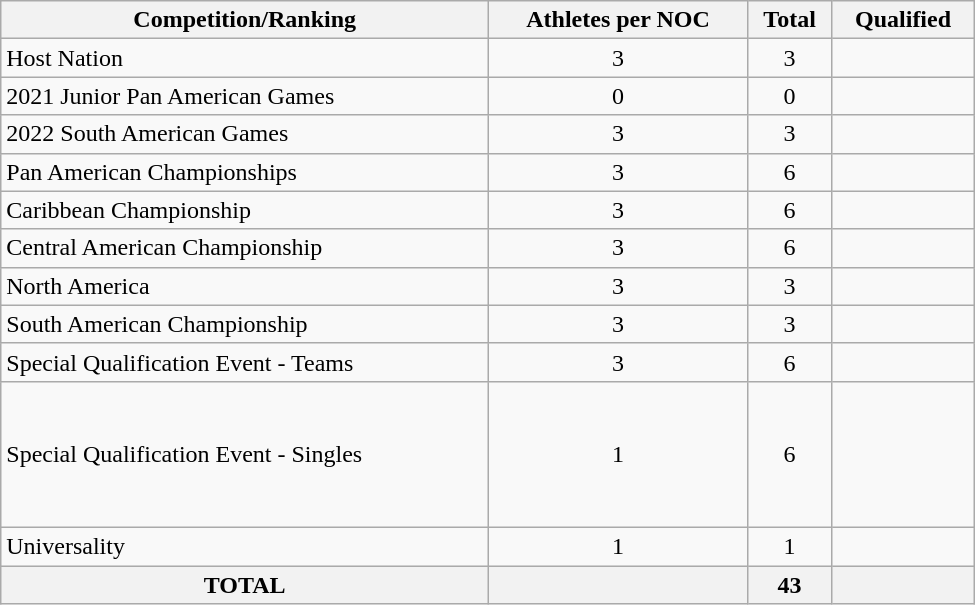<table class = "wikitable" width=650>
<tr>
<th>Competition/Ranking</th>
<th>Athletes per NOC</th>
<th>Total</th>
<th>Qualified</th>
</tr>
<tr>
<td>Host Nation</td>
<td align=center>3</td>
<td align=center>3</td>
<td></td>
</tr>
<tr>
<td>2021 Junior Pan American Games</td>
<td align=center>0</td>
<td align=center>0</td>
<td></td>
</tr>
<tr>
<td>2022 South American Games</td>
<td align=center>3</td>
<td align=center>3</td>
<td> </td>
</tr>
<tr>
<td>Pan American Championships</td>
<td align=center>3</td>
<td align=center>6</td>
<td><br></td>
</tr>
<tr>
<td>Caribbean Championship</td>
<td align=center>3</td>
<td align=center>6</td>
<td><br></td>
</tr>
<tr>
<td>Central American Championship</td>
<td align=center>3</td>
<td align=center>6</td>
<td><br></td>
</tr>
<tr>
<td>North America</td>
<td align=center>3</td>
<td align=center>3</td>
<td></td>
</tr>
<tr>
<td>South American Championship</td>
<td align=center>3</td>
<td align=center>3</td>
<td></td>
</tr>
<tr>
<td>Special Qualification Event - Teams</td>
<td align=center>3</td>
<td align=center>6</td>
<td><br> </td>
</tr>
<tr>
<td>Special Qualification Event - Singles</td>
<td align=center>1</td>
<td align=center>6</td>
<td><br><br><br><br><br></td>
</tr>
<tr>
<td>Universality</td>
<td align=center>1</td>
<td align=center>1</td>
<td><s></s><br></td>
</tr>
<tr>
<th>TOTAL</th>
<th></th>
<th>43</th>
<th></th>
</tr>
</table>
